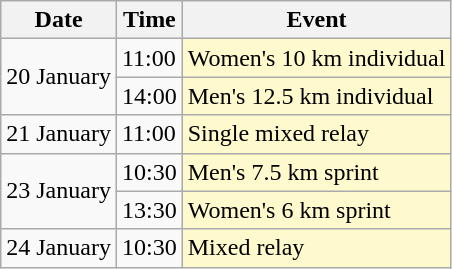<table class=wikitable>
<tr>
<th>Date</th>
<th>Time</th>
<th>Event</th>
</tr>
<tr>
<td rowspan=2>20 January</td>
<td>11:00</td>
<td style="background:lemonchiffon">Women's 10 km individual</td>
</tr>
<tr>
<td>14:00</td>
<td style="background:lemonchiffon">Men's 12.5 km individual</td>
</tr>
<tr>
<td>21 January</td>
<td>11:00</td>
<td style="background:lemonchiffon">Single mixed relay</td>
</tr>
<tr>
<td rowspan=2>23 January</td>
<td>10:30</td>
<td style="background:lemonchiffon">Men's 7.5 km sprint</td>
</tr>
<tr>
<td>13:30</td>
<td style="background:lemonchiffon">Women's 6 km sprint</td>
</tr>
<tr>
<td>24 January</td>
<td>10:30</td>
<td style="background:lemonchiffon">Mixed relay</td>
</tr>
</table>
